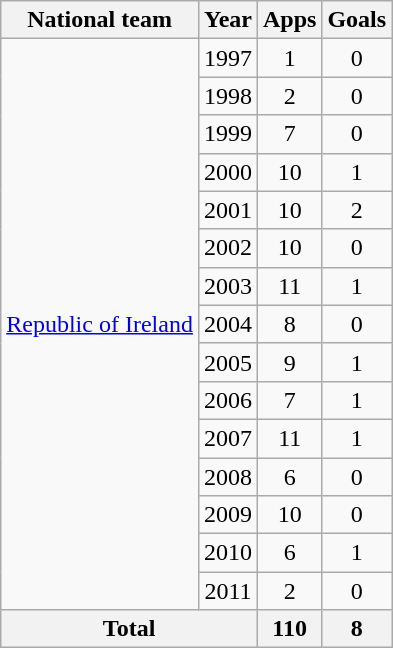<table class="wikitable" style="text-align:center">
<tr>
<th>National team</th>
<th>Year</th>
<th>Apps</th>
<th>Goals</th>
</tr>
<tr>
<td rowspan="15"><a href='#'>Republic of Ireland</a></td>
<td>1997</td>
<td>1</td>
<td>0</td>
</tr>
<tr>
<td>1998</td>
<td>2</td>
<td>0</td>
</tr>
<tr>
<td>1999</td>
<td>7</td>
<td>0</td>
</tr>
<tr>
<td>2000</td>
<td>10</td>
<td>1</td>
</tr>
<tr>
<td>2001</td>
<td>10</td>
<td>2</td>
</tr>
<tr>
<td>2002</td>
<td>10</td>
<td>0</td>
</tr>
<tr>
<td>2003</td>
<td>11</td>
<td>1</td>
</tr>
<tr>
<td>2004</td>
<td>8</td>
<td>0</td>
</tr>
<tr>
<td>2005</td>
<td>9</td>
<td>1</td>
</tr>
<tr>
<td>2006</td>
<td>7</td>
<td>1</td>
</tr>
<tr>
<td>2007</td>
<td>11</td>
<td>1</td>
</tr>
<tr>
<td>2008</td>
<td>6</td>
<td>0</td>
</tr>
<tr>
<td>2009</td>
<td>10</td>
<td>0</td>
</tr>
<tr>
<td>2010</td>
<td>6</td>
<td>1</td>
</tr>
<tr>
<td>2011</td>
<td>2</td>
<td>0</td>
</tr>
<tr>
<th colspan="2">Total</th>
<th>110</th>
<th>8</th>
</tr>
</table>
